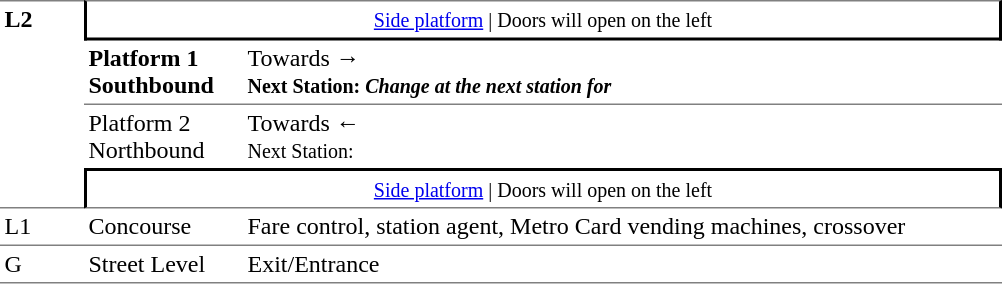<table border=0 cellspacing=0 cellpadding=3>
<tr>
<td style="border-top:solid 1px grey;border-bottom:solid 1px grey;" width=50 rowspan=4 valign=top><strong>L2</strong></td>
<td style="border-top:solid 1px grey;border-right:solid 2px black;border-left:solid 2px black;border-bottom:solid 2px black;text-align:center;" colspan=2><small><a href='#'>Side platform</a> | Doors will open on the left </small></td>
</tr>
<tr>
<td style="border-bottom:solid 1px grey;" width=100><span><strong>Platform 1</strong><br><strong>Southbound</strong></span></td>
<td style="border-bottom:solid 1px grey;" width=500>Towards → <br><small><strong>Next Station:</strong> </small> <small><strong><em>Change at the next station for <strong><em></small></td>
</tr>
<tr>
<td><span></strong>Platform 2<strong><br></strong>Northbound<strong></span></td>
<td><span></span>Towards ← <br><small></strong>Next Station:<strong> </small></td>
</tr>
<tr>
<td style="border-top:solid 2px black;border-right:solid 2px black;border-left:solid 2px black;border-bottom:solid 1px grey;text-align:center;" colspan=2><small><a href='#'>Side platform</a> | Doors will open on the left </small></td>
</tr>
<tr>
<td valign=top></strong>L1<strong></td>
<td valign=top>Concourse</td>
<td valign=top>Fare control, station agent, Metro Card vending machines, crossover</td>
</tr>
<tr>
<td style="border-bottom:solid 1px grey;border-top:solid 1px grey;" width=50 valign=top></strong>G<strong></td>
<td style="border-top:solid 1px grey;border-bottom:solid 1px grey;" width=100 valign=top>Street Level</td>
<td style="border-top:solid 1px grey;border-bottom:solid 1px grey;" width=500 valign=top>Exit/Entrance</td>
</tr>
</table>
